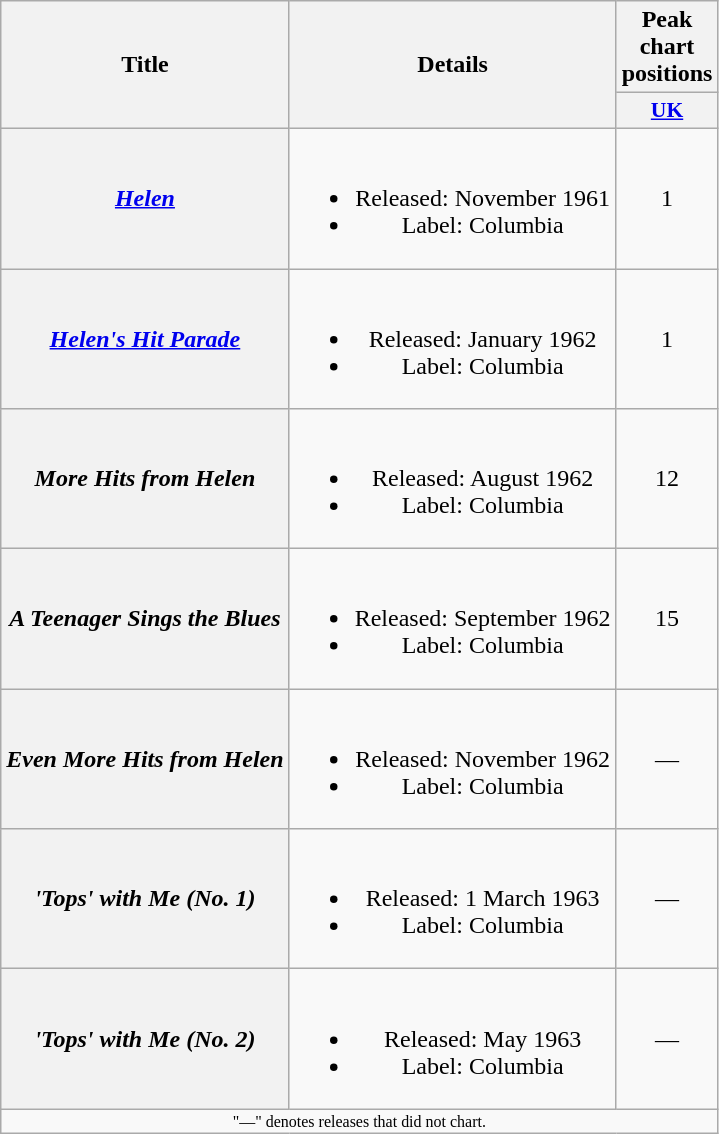<table class="wikitable plainrowheaders" style="text-align:center;">
<tr>
<th rowspan="2" scope="col">Title</th>
<th rowspan="2" scope="col">Details</th>
<th scope="col">Peak chart<br>positions</th>
</tr>
<tr>
<th scope="col" style="width:2em;font-size:90%;"><a href='#'>UK</a><br></th>
</tr>
<tr>
<th scope="row"><em><a href='#'>Helen</a></em></th>
<td><br><ul><li>Released: November 1961</li><li>Label: Columbia</li></ul></td>
<td>1</td>
</tr>
<tr>
<th scope="row"><em><a href='#'>Helen's Hit Parade</a></em></th>
<td><br><ul><li>Released: January 1962</li><li>Label: Columbia</li></ul></td>
<td>1</td>
</tr>
<tr>
<th scope="row"><em>More Hits from Helen</em></th>
<td><br><ul><li>Released: August 1962</li><li>Label: Columbia</li></ul></td>
<td>12</td>
</tr>
<tr>
<th scope="row"><em>A Teenager Sings the Blues</em></th>
<td><br><ul><li>Released: September 1962</li><li>Label: Columbia</li></ul></td>
<td>15</td>
</tr>
<tr>
<th scope="row"><em>Even More Hits from Helen</em></th>
<td><br><ul><li>Released: November 1962</li><li>Label: Columbia</li></ul></td>
<td>—</td>
</tr>
<tr>
<th scope="row"><em>'Tops' with Me (No. 1)</em></th>
<td><br><ul><li>Released: 1 March 1963</li><li>Label: Columbia</li></ul></td>
<td>—</td>
</tr>
<tr>
<th scope="row"><em>'Tops' with Me (No. 2)</em></th>
<td><br><ul><li>Released: May 1963</li><li>Label: Columbia</li></ul></td>
<td>—</td>
</tr>
<tr>
<td colspan="3" style="font-size:8pt">"—" denotes releases that did not chart.</td>
</tr>
</table>
